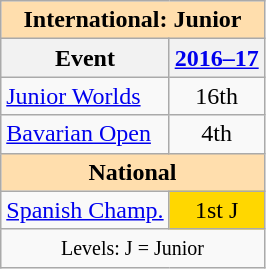<table class="wikitable" style="text-align:center">
<tr>
<th style="background-color: #ffdead; " colspan=2 align=center>International: Junior</th>
</tr>
<tr>
<th>Event</th>
<th><a href='#'>2016–17</a></th>
</tr>
<tr>
<td align=left><a href='#'>Junior Worlds</a></td>
<td>16th</td>
</tr>
<tr>
<td align=left><a href='#'>Bavarian Open</a></td>
<td>4th</td>
</tr>
<tr>
<th style="background-color: #ffdead; " colspan=2 align=center>National</th>
</tr>
<tr>
<td align=left><a href='#'>Spanish Champ.</a></td>
<td bgcolor=gold>1st J</td>
</tr>
<tr>
<td colspan=2 align=center><small> Levels: J = Junior </small></td>
</tr>
</table>
